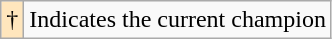<table class="wikitable">
<tr>
<td style="background-color:#FFE6BD">†</td>
<td>Indicates the current champion</td>
</tr>
</table>
